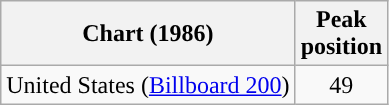<table class="wikitable">
<tr>
<th scope="col">Chart (1986)</th>
<th>Peak<br>position</th>
</tr>
<tr>
<td>United States (<a href='#'>Billboard 200</a>)</td>
<td style="text-align:center;">49</td>
</tr>
</table>
